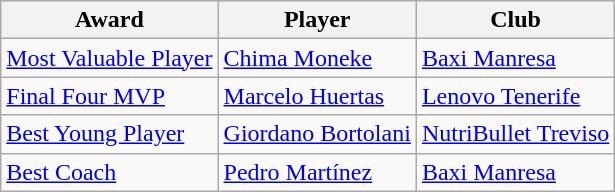<table class="wikitable">
<tr>
<th>Award</th>
<th>Player</th>
<th>Club</th>
</tr>
<tr>
<td><a href='#'>Most Valuable Player</a></td>
<td> <a href='#'>Chima Moneke</a></td>
<td> <a href='#'>Baxi Manresa</a></td>
</tr>
<tr>
<td><a href='#'>Final Four MVP</a></td>
<td> <a href='#'>Marcelo Huertas</a></td>
<td> <a href='#'>Lenovo Tenerife</a></td>
</tr>
<tr>
<td><a href='#'>Best Young Player</a></td>
<td> <a href='#'>Giordano Bortolani</a></td>
<td> <a href='#'>NutriBullet Treviso</a></td>
</tr>
<tr>
<td><a href='#'>Best Coach</a></td>
<td> <a href='#'>Pedro Martínez</a></td>
<td> <a href='#'>Baxi Manresa</a></td>
</tr>
</table>
